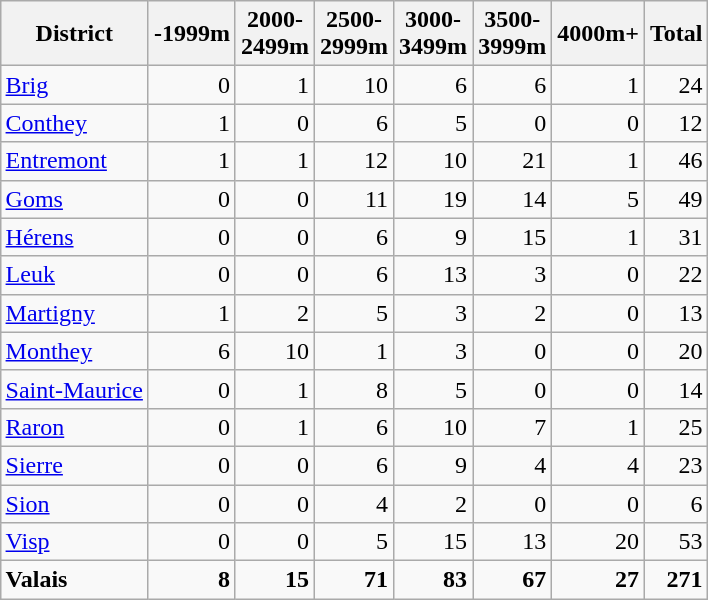<table class="wikitable sortable" style="margin: 1em auto 1em auto;">
<tr>
<th>District</th>
<th>-1999m</th>
<th>2000-<br>2499m</th>
<th>2500-<br>2999m</th>
<th>3000-<br>3499m</th>
<th>3500-<br>3999m</th>
<th>4000m+</th>
<th>Total</th>
</tr>
<tr>
<td align=left><a href='#'>Brig</a></td>
<td align=right>0</td>
<td align=right>1</td>
<td align=right>10</td>
<td align=right>6</td>
<td align=right>6</td>
<td align=right>1</td>
<td align=right>24</td>
</tr>
<tr>
<td align=left><a href='#'>Conthey</a></td>
<td align=right>1</td>
<td align=right>0</td>
<td align=right>6</td>
<td align=right>5</td>
<td align=right>0</td>
<td align=right>0</td>
<td align=right>12</td>
</tr>
<tr>
<td align=left><a href='#'>Entremont</a></td>
<td align=right>1</td>
<td align=right>1</td>
<td align=right>12</td>
<td align=right>10</td>
<td align=right>21</td>
<td align=right>1</td>
<td align=right>46</td>
</tr>
<tr>
<td align=left><a href='#'>Goms</a></td>
<td align=right>0</td>
<td align=right>0</td>
<td align=right>11</td>
<td align=right>19</td>
<td align=right>14</td>
<td align=right>5</td>
<td align=right>49</td>
</tr>
<tr>
<td align=left><a href='#'>Hérens</a></td>
<td align=right>0</td>
<td align=right>0</td>
<td align=right>6</td>
<td align=right>9</td>
<td align=right>15</td>
<td align=right>1</td>
<td align=right>31</td>
</tr>
<tr>
<td align=left><a href='#'>Leuk</a></td>
<td align=right>0</td>
<td align=right>0</td>
<td align=right>6</td>
<td align=right>13</td>
<td align=right>3</td>
<td align=right>0</td>
<td align=right>22</td>
</tr>
<tr>
<td align=left><a href='#'>Martigny</a></td>
<td align=right>1</td>
<td align=right>2</td>
<td align=right>5</td>
<td align=right>3</td>
<td align=right>2</td>
<td align=right>0</td>
<td align=right>13</td>
</tr>
<tr>
<td align=left><a href='#'>Monthey</a></td>
<td align=right>6</td>
<td align=right>10</td>
<td align=right>1</td>
<td align=right>3</td>
<td align=right>0</td>
<td align=right>0</td>
<td align=right>20</td>
</tr>
<tr>
<td align=left><a href='#'>Saint-Maurice</a></td>
<td align=right>0</td>
<td align=right>1</td>
<td align=right>8</td>
<td align=right>5</td>
<td align=right>0</td>
<td align=right>0</td>
<td align=right>14</td>
</tr>
<tr>
<td align=left><a href='#'>Raron</a></td>
<td align=right>0</td>
<td align=right>1</td>
<td align=right>6</td>
<td align=right>10</td>
<td align=right>7</td>
<td align=right>1</td>
<td align=right>25</td>
</tr>
<tr>
<td align=left><a href='#'>Sierre</a></td>
<td align=right>0</td>
<td align=right>0</td>
<td align=right>6</td>
<td align=right>9</td>
<td align=right>4</td>
<td align=right>4</td>
<td align=right>23</td>
</tr>
<tr>
<td align=left><a href='#'>Sion</a></td>
<td align=right>0</td>
<td align=right>0</td>
<td align=right>4</td>
<td align=right>2</td>
<td align=right>0</td>
<td align=right>0</td>
<td align=right>6</td>
</tr>
<tr>
<td align=left><a href='#'>Visp</a></td>
<td align=right>0</td>
<td align=right>0</td>
<td align=right>5</td>
<td align=right>15</td>
<td align=right>13</td>
<td align=right>20</td>
<td align=right>53</td>
</tr>
<tr class="sortbottom">
<td align=left><strong>Valais</strong></td>
<td align=right><strong>8</strong></td>
<td align=right><strong>15</strong></td>
<td align=right><strong>71</strong></td>
<td align=right><strong>83</strong></td>
<td align=right><strong>67</strong></td>
<td align=right><strong>27</strong></td>
<td align=right><strong>271</strong></td>
</tr>
</table>
